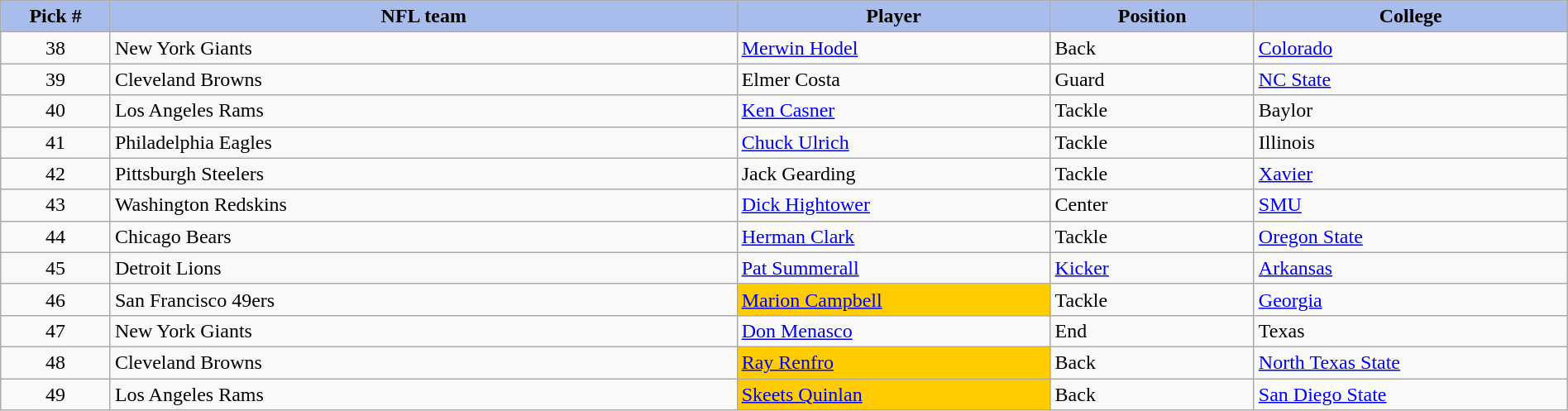<table class="wikitable sortable sortable" style="width: 100%">
<tr>
<th style="background:#A8BDEC;" width=7%>Pick #</th>
<th width=40% style="background:#A8BDEC;">NFL team</th>
<th width=20% style="background:#A8BDEC;">Player</th>
<th width=13% style="background:#A8BDEC;">Position</th>
<th style="background:#A8BDEC;">College</th>
</tr>
<tr>
<td align=center>38</td>
<td>New York Giants</td>
<td><a href='#'>Merwin Hodel</a></td>
<td>Back</td>
<td><a href='#'>Colorado</a></td>
</tr>
<tr>
<td align=center>39</td>
<td>Cleveland Browns</td>
<td>Elmer Costa</td>
<td>Guard</td>
<td><a href='#'>NC State</a></td>
</tr>
<tr>
<td align=center>40</td>
<td>Los Angeles Rams</td>
<td><a href='#'>Ken Casner</a></td>
<td>Tackle</td>
<td>Baylor</td>
</tr>
<tr>
<td align=center>41</td>
<td>Philadelphia Eagles</td>
<td><a href='#'>Chuck Ulrich</a></td>
<td>Tackle</td>
<td>Illinois</td>
</tr>
<tr>
<td align=center>42</td>
<td>Pittsburgh Steelers</td>
<td>Jack Gearding</td>
<td>Tackle</td>
<td><a href='#'>Xavier</a></td>
</tr>
<tr>
<td align=center>43</td>
<td>Washington Redskins</td>
<td><a href='#'>Dick Hightower</a></td>
<td>Center</td>
<td><a href='#'>SMU</a></td>
</tr>
<tr>
<td align=center>44</td>
<td>Chicago Bears</td>
<td><a href='#'>Herman Clark</a></td>
<td>Tackle</td>
<td><a href='#'>Oregon State</a></td>
</tr>
<tr>
<td align=center>45</td>
<td>Detroit Lions</td>
<td><a href='#'>Pat Summerall</a></td>
<td><a href='#'>Kicker</a></td>
<td><a href='#'>Arkansas</a></td>
</tr>
<tr>
<td align=center>46</td>
<td>San Francisco 49ers</td>
<td bgcolor="#FFCC00"><a href='#'>Marion Campbell</a></td>
<td>Tackle</td>
<td><a href='#'>Georgia</a></td>
</tr>
<tr>
<td align=center>47</td>
<td>New York Giants</td>
<td><a href='#'>Don Menasco</a></td>
<td>End</td>
<td>Texas</td>
</tr>
<tr>
<td align=center>48</td>
<td>Cleveland Browns</td>
<td bgcolor="#FFCC00"><a href='#'>Ray Renfro</a></td>
<td>Back</td>
<td><a href='#'>North Texas State</a></td>
</tr>
<tr>
<td align=center>49</td>
<td>Los Angeles Rams</td>
<td bgcolor="#FFCC00"><a href='#'>Skeets Quinlan</a></td>
<td>Back</td>
<td><a href='#'>San Diego State</a></td>
</tr>
</table>
